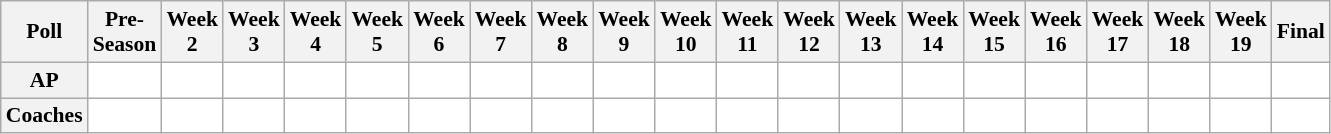<table class="wikitable" style="white-space:nowrap;font-size:90%">
<tr>
<th>Poll</th>
<th>Pre-<br>Season</th>
<th>Week<br>2</th>
<th>Week<br>3</th>
<th>Week<br>4</th>
<th>Week<br>5</th>
<th>Week<br>6</th>
<th>Week<br>7</th>
<th>Week<br>8</th>
<th>Week<br>9</th>
<th>Week<br>10</th>
<th>Week<br>11</th>
<th>Week<br>12</th>
<th>Week<br>13</th>
<th>Week<br>14</th>
<th>Week<br>15</th>
<th>Week<br>16</th>
<th>Week<br>17</th>
<th>Week<br>18</th>
<th>Week<br>19</th>
<th>Final</th>
</tr>
<tr style="text-align:center;">
<th>AP</th>
<td style="background:#FFF;"></td>
<td style="background:#FFF;"></td>
<td style="background:#FFF;"></td>
<td style="background:#FFF;"></td>
<td style="background:#FFF;"></td>
<td style="background:#FFF;"></td>
<td style="background:#FFF;"></td>
<td style="background:#FFF;"></td>
<td style="background:#FFF;"></td>
<td style="background:#FFF;"></td>
<td style="background:#FFF;"></td>
<td style="background:#FFF;"></td>
<td style="background:#FFF;"></td>
<td style="background:#FFF;"></td>
<td style="background:#FFF;"></td>
<td style="background:#FFF;"></td>
<td style="background:#FFF;"></td>
<td style="background:#FFF;"></td>
<td style="background:#FFF;"></td>
<td style="background:#FFF;"></td>
</tr>
<tr style="text-align:center;">
<th>Coaches</th>
<td style="background:#FFF;"></td>
<td style="background:#FFF;"></td>
<td style="background:#FFF;"></td>
<td style="background:#FFF;"></td>
<td style="background:#FFF;"></td>
<td style="background:#FFF;"></td>
<td style="background:#FFF;"></td>
<td style="background:#FFF;"></td>
<td style="background:#FFF;"></td>
<td style="background:#FFF;"></td>
<td style="background:#FFF;"></td>
<td style="background:#FFF;"></td>
<td style="background:#FFF;"></td>
<td style="background:#FFF;"></td>
<td style="background:#FFF;"></td>
<td style="background:#FFF;"></td>
<td style="background:#FFF;"></td>
<td style="background:#FFF;"></td>
<td style="background:#FFF;"></td>
<td style="background:#FFF;"></td>
</tr>
</table>
